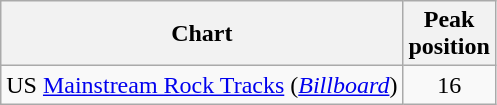<table class="wikitable">
<tr>
<th>Chart</th>
<th>Peak<br>position</th>
</tr>
<tr>
<td>US <a href='#'>Mainstream Rock Tracks</a> (<em><a href='#'>Billboard</a></em>)</td>
<td align="center">16</td>
</tr>
</table>
